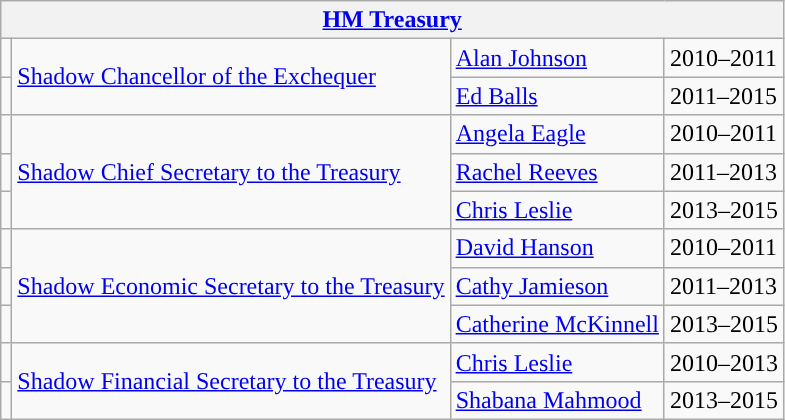<table class="wikitable">
<tr>
<th colspan="4"><a href='#'>HM Treasury</a></th>
</tr>
<tr>
<td style="background: "></td>
<td rowspan="2"><a href='#'>Shadow Chancellor of the Exchequer</a></td>
<td><a href='#'>Alan Johnson</a></td>
<td>2010–2011</td>
</tr>
<tr>
<td style="background: "></td>
<td><a href='#'>Ed Balls</a></td>
<td>2011–2015</td>
</tr>
<tr>
<td style="background: "></td>
<td rowspan="3"><a href='#'>Shadow Chief Secretary to the Treasury</a></td>
<td><a href='#'>Angela Eagle</a></td>
<td>2010–2011</td>
</tr>
<tr>
<td style="background: "></td>
<td><a href='#'>Rachel Reeves</a></td>
<td>2011–2013</td>
</tr>
<tr>
<td style="background: "></td>
<td><a href='#'>Chris Leslie</a></td>
<td>2013–2015</td>
</tr>
<tr>
<td style="background: "></td>
<td rowspan="3"><a href='#'>Shadow Economic Secretary to the Treasury</a></td>
<td><a href='#'>David Hanson</a></td>
<td>2010–2011</td>
</tr>
<tr>
<td style="background: "></td>
<td><a href='#'>Cathy Jamieson</a></td>
<td>2011–2013</td>
</tr>
<tr>
<td style="background: "></td>
<td><a href='#'>Catherine McKinnell</a></td>
<td>2013–2015</td>
</tr>
<tr>
<td style="background: "></td>
<td rowspan="2"><a href='#'>Shadow Financial Secretary to the Treasury</a></td>
<td><a href='#'>Chris Leslie</a></td>
<td>2010–2013</td>
</tr>
<tr>
<td style="background: "></td>
<td><a href='#'>Shabana Mahmood</a></td>
<td>2013–2015</td>
</tr>
</table>
